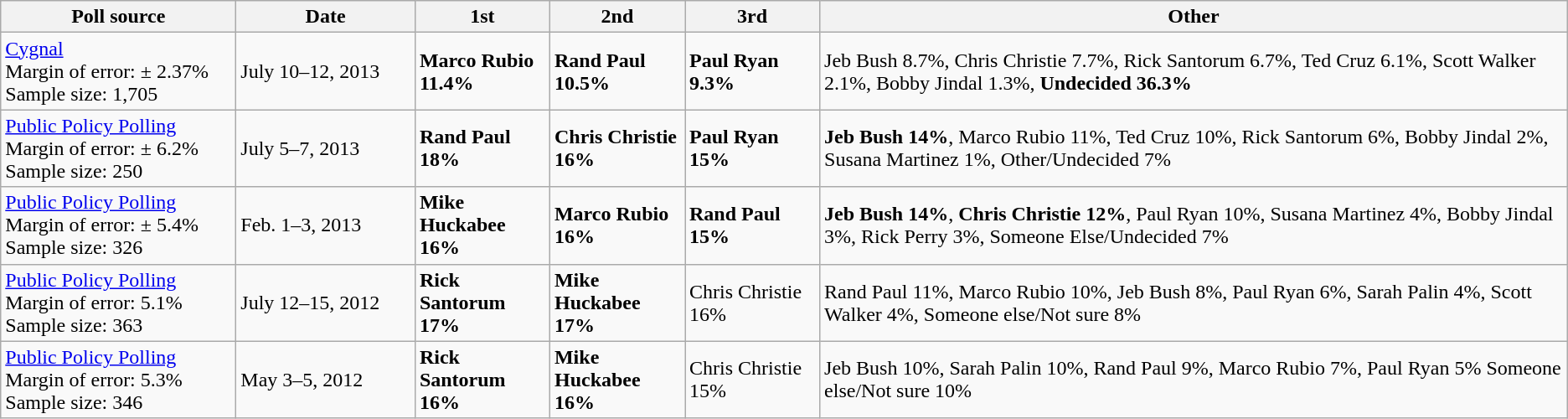<table class="wikitable">
<tr>
<th style="width:180px;">Poll source</th>
<th style="width:135px;">Date</th>
<th style="width:100px;">1st</th>
<th style="width:100px;">2nd</th>
<th style="width:100px;">3rd</th>
<th>Other</th>
</tr>
<tr>
<td><a href='#'>Cygnal</a><br>Margin of error: ± 2.37%
<br>Sample size: 1,705</td>
<td>July 10–12, 2013</td>
<td><strong>Marco Rubio<br>11.4%</strong></td>
<td><strong>Rand Paul<br>10.5%</strong></td>
<td><strong>Paul Ryan<br>9.3%</strong></td>
<td>Jeb Bush 8.7%, Chris Christie 7.7%, Rick Santorum 6.7%, Ted Cruz 6.1%, Scott Walker 2.1%, Bobby Jindal 1.3%, <span><strong>Undecided 36.3%</strong></span></td>
</tr>
<tr>
<td><a href='#'>Public Policy Polling</a><br>Margin of error: ± 6.2%
<br>Sample size: 250</td>
<td>July 5–7, 2013</td>
<td><strong>Rand Paul<br>18%</strong></td>
<td><strong>Chris Christie<br>16%</strong></td>
<td><strong>Paul Ryan<br>15%</strong></td>
<td><span><strong>Jeb Bush 14%</strong></span>, Marco Rubio 11%, Ted Cruz 10%, Rick Santorum 6%, Bobby Jindal 2%, Susana Martinez 1%, Other/Undecided 7%</td>
</tr>
<tr>
<td><a href='#'>Public Policy Polling</a><br>Margin of error: ± 5.4%
<br>Sample size: 326</td>
<td>Feb. 1–3, 2013</td>
<td><strong>Mike Huckabee<br>16%</strong></td>
<td><strong>Marco Rubio<br>16%</strong></td>
<td><strong>Rand Paul<br>15%</strong></td>
<td><span><strong>Jeb Bush 14%</strong></span>, <span><strong>Chris Christie 12%</strong></span>, Paul Ryan 10%, Susana Martinez 4%, Bobby Jindal 3%, Rick Perry 3%, Someone Else/Undecided 7%</td>
</tr>
<tr>
<td><a href='#'>Public Policy Polling</a><br>Margin of error: 5.1%
<br>Sample size: 363</td>
<td>July 12–15, 2012</td>
<td><strong>Rick Santorum<br>17%</strong></td>
<td><strong>Mike Huckabee<br>17%</strong></td>
<td>Chris Christie<br>16%</td>
<td>Rand Paul 11%, Marco Rubio 10%, Jeb Bush 8%, Paul Ryan 6%, Sarah Palin 4%, Scott Walker 4%, Someone else/Not sure 8%</td>
</tr>
<tr>
<td><a href='#'>Public Policy Polling</a><br>Margin of error: 5.3%
<br>Sample size: 346</td>
<td>May 3–5, 2012</td>
<td><strong>Rick Santorum<br>16%</strong></td>
<td><strong>Mike Huckabee<br>16%</strong></td>
<td>Chris Christie<br>15%</td>
<td>Jeb Bush 10%, Sarah Palin 10%, Rand Paul 9%, Marco Rubio 7%, Paul Ryan 5% Someone else/Not sure 10%</td>
</tr>
</table>
